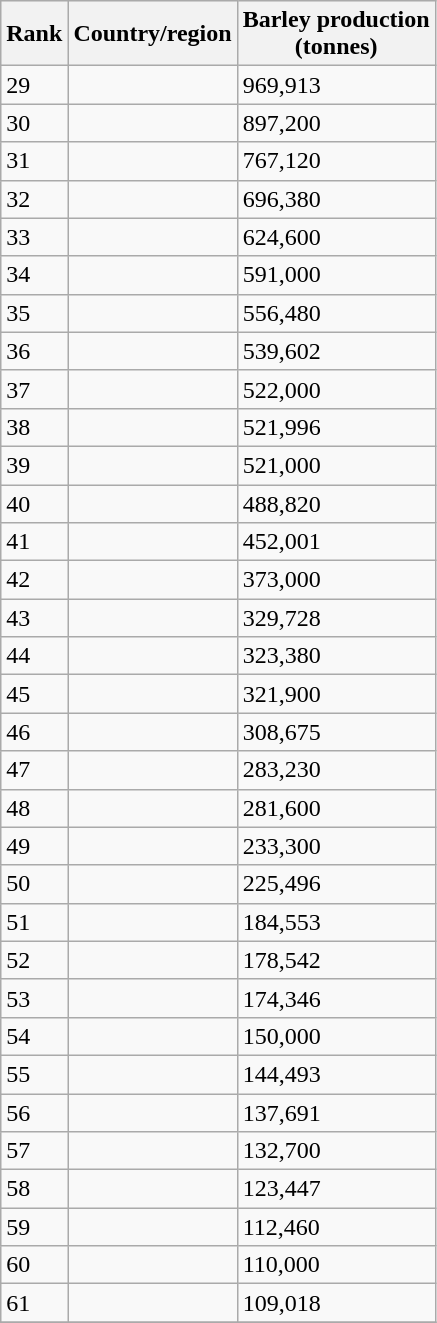<table class="wikitable sortable">
<tr bgcolor="#ececec">
<th>Rank</th>
<th>Country/region</th>
<th>Barley production<br>(tonnes)</th>
</tr>
<tr>
<td>29</td>
<td></td>
<td align="left">969,913</td>
</tr>
<tr>
<td>30</td>
<td></td>
<td align="left">897,200</td>
</tr>
<tr>
<td>31</td>
<td></td>
<td align="left">767,120</td>
</tr>
<tr>
<td>32</td>
<td></td>
<td align="left">696,380</td>
</tr>
<tr>
<td>33</td>
<td></td>
<td align="left">624,600</td>
</tr>
<tr>
<td>34</td>
<td></td>
<td align="left">591,000</td>
</tr>
<tr>
<td>35</td>
<td></td>
<td align="left">556,480</td>
</tr>
<tr>
<td>36</td>
<td></td>
<td align="left">539,602</td>
</tr>
<tr>
<td>37</td>
<td></td>
<td align="left">522,000</td>
</tr>
<tr>
<td>38</td>
<td></td>
<td align="left">521,996</td>
</tr>
<tr>
<td>39</td>
<td></td>
<td align="left">521,000</td>
</tr>
<tr>
<td>40</td>
<td></td>
<td align="left">488,820</td>
</tr>
<tr>
<td>41</td>
<td></td>
<td align="left">452,001</td>
</tr>
<tr>
<td>42</td>
<td></td>
<td align="left">373,000</td>
</tr>
<tr>
<td>43</td>
<td></td>
<td align="left">329,728</td>
</tr>
<tr>
<td>44</td>
<td></td>
<td align="left">323,380</td>
</tr>
<tr>
<td>45</td>
<td></td>
<td align="left">321,900</td>
</tr>
<tr>
<td>46</td>
<td></td>
<td align="left">308,675</td>
</tr>
<tr>
<td>47</td>
<td></td>
<td align="left">283,230</td>
</tr>
<tr>
<td>48</td>
<td></td>
<td align="left">281,600</td>
</tr>
<tr>
<td>49</td>
<td></td>
<td align="left">233,300</td>
</tr>
<tr>
<td>50</td>
<td></td>
<td align="left">225,496</td>
</tr>
<tr>
<td>51</td>
<td></td>
<td align="left">184,553</td>
</tr>
<tr>
<td>52</td>
<td></td>
<td align="left">178,542</td>
</tr>
<tr>
<td>53</td>
<td></td>
<td align="left">174,346</td>
</tr>
<tr>
<td>54</td>
<td></td>
<td align="left">150,000</td>
</tr>
<tr>
<td>55</td>
<td></td>
<td align="left">144,493</td>
</tr>
<tr>
<td>56</td>
<td></td>
<td align="left">137,691</td>
</tr>
<tr>
<td>57</td>
<td></td>
<td align="left">132,700</td>
</tr>
<tr>
<td>58</td>
<td></td>
<td align="left">123,447</td>
</tr>
<tr>
<td>59</td>
<td></td>
<td align="left">112,460</td>
</tr>
<tr>
<td>60</td>
<td></td>
<td align="left">110,000</td>
</tr>
<tr>
<td>61</td>
<td></td>
<td align="left">109,018</td>
</tr>
<tr>
</tr>
</table>
